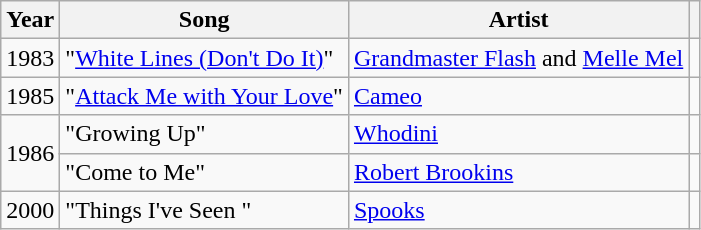<table class="wikitable sortable plainrowheaders">
<tr>
<th scope="col">Year</th>
<th scope="col">Song</th>
<th scope="col">Artist</th>
<th scope="col" class="unsortable"></th>
</tr>
<tr>
<td>1983</td>
<td>"<a href='#'>White Lines (Don't Do It)</a>"</td>
<td><a href='#'>Grandmaster Flash</a> and <a href='#'>Melle Mel</a></td>
<td></td>
</tr>
<tr>
<td>1985</td>
<td>"<a href='#'>Attack Me with Your Love</a>"</td>
<td><a href='#'>Cameo</a></td>
<td></td>
</tr>
<tr>
<td rowspan="2">1986</td>
<td>"Growing Up"</td>
<td><a href='#'>Whodini</a></td>
<td></td>
</tr>
<tr>
<td>"Come to Me"</td>
<td><a href='#'>Robert Brookins</a></td>
<td></td>
</tr>
<tr>
<td>2000</td>
<td>"Things I've Seen "</td>
<td><a href='#'>Spooks</a></td>
<td></td>
</tr>
</table>
